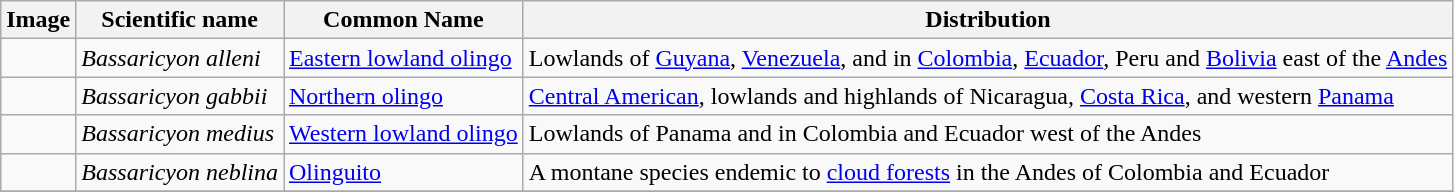<table class="wikitable">
<tr>
<th>Image</th>
<th>Scientific name</th>
<th>Common Name</th>
<th>Distribution</th>
</tr>
<tr>
<td></td>
<td><em>Bassaricyon alleni</em></td>
<td><a href='#'>Eastern lowland olingo</a></td>
<td>Lowlands of <a href='#'>Guyana</a>, <a href='#'>Venezuela</a>, and in <a href='#'>Colombia</a>, <a href='#'>Ecuador</a>, Peru and <a href='#'>Bolivia</a> east of the <a href='#'>Andes</a></td>
</tr>
<tr>
<td></td>
<td><em>Bassaricyon gabbii</em></td>
<td><a href='#'>Northern olingo</a></td>
<td><a href='#'>Central American</a>, lowlands and highlands of Nicaragua, <a href='#'>Costa Rica</a>, and western <a href='#'>Panama</a></td>
</tr>
<tr>
<td></td>
<td><em>Bassaricyon medius</em></td>
<td><a href='#'>Western lowland olingo</a></td>
<td>Lowlands of Panama and in Colombia and Ecuador west of the Andes</td>
</tr>
<tr>
<td></td>
<td><em>Bassaricyon neblina</em></td>
<td><a href='#'>Olinguito</a></td>
<td>A montane species endemic to <a href='#'>cloud forests</a> in the Andes of Colombia and Ecuador</td>
</tr>
<tr>
</tr>
</table>
